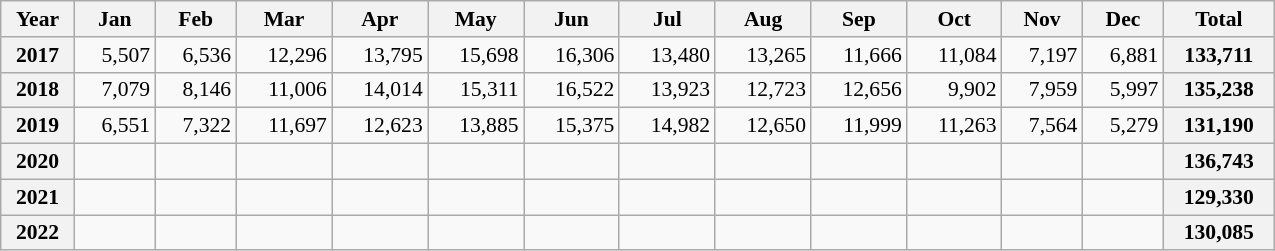<table class=wikitable style="text-align:right; font-size:0.9em; width:850px;">
<tr>
<th>Year</th>
<th>Jan</th>
<th>Feb</th>
<th>Mar</th>
<th>Apr</th>
<th>May</th>
<th>Jun</th>
<th>Jul</th>
<th>Aug</th>
<th>Sep</th>
<th>Oct</th>
<th>Nov</th>
<th>Dec</th>
<th>Total</th>
</tr>
<tr>
<th>2017</th>
<td>5,507</td>
<td>6,536</td>
<td>12,296</td>
<td>13,795</td>
<td>15,698</td>
<td>16,306</td>
<td>13,480</td>
<td>13,265</td>
<td>11,666</td>
<td>11,084</td>
<td>7,197</td>
<td>6,881</td>
<th>133,711</th>
</tr>
<tr>
<th>2018</th>
<td>7,079</td>
<td>8,146</td>
<td>11,006</td>
<td>14,014</td>
<td>15,311</td>
<td>16,522</td>
<td>13,923</td>
<td>12,723</td>
<td>12,656</td>
<td>9,902</td>
<td>7,959</td>
<td>5,997</td>
<th>135,238</th>
</tr>
<tr>
<th>2019</th>
<td>6,551</td>
<td>7,322</td>
<td>11,697</td>
<td>12,623</td>
<td>13,885</td>
<td>15,375</td>
<td>14,982</td>
<td>12,650</td>
<td>11,999</td>
<td>11,263</td>
<td>7,564</td>
<td>5,279</td>
<th>131,190</th>
</tr>
<tr>
<th>2020</th>
<td></td>
<td></td>
<td></td>
<td></td>
<td></td>
<td></td>
<td></td>
<td></td>
<td></td>
<td></td>
<td></td>
<td></td>
<th>136,743</th>
</tr>
<tr>
<th>2021</th>
<td></td>
<td></td>
<td></td>
<td></td>
<td></td>
<td></td>
<td></td>
<td></td>
<td></td>
<td></td>
<td></td>
<td></td>
<th>129,330</th>
</tr>
<tr>
<th>2022</th>
<td></td>
<td></td>
<td></td>
<td></td>
<td></td>
<td></td>
<td></td>
<td></td>
<td></td>
<td></td>
<td></td>
<td></td>
<th>130,085</th>
</tr>
</table>
